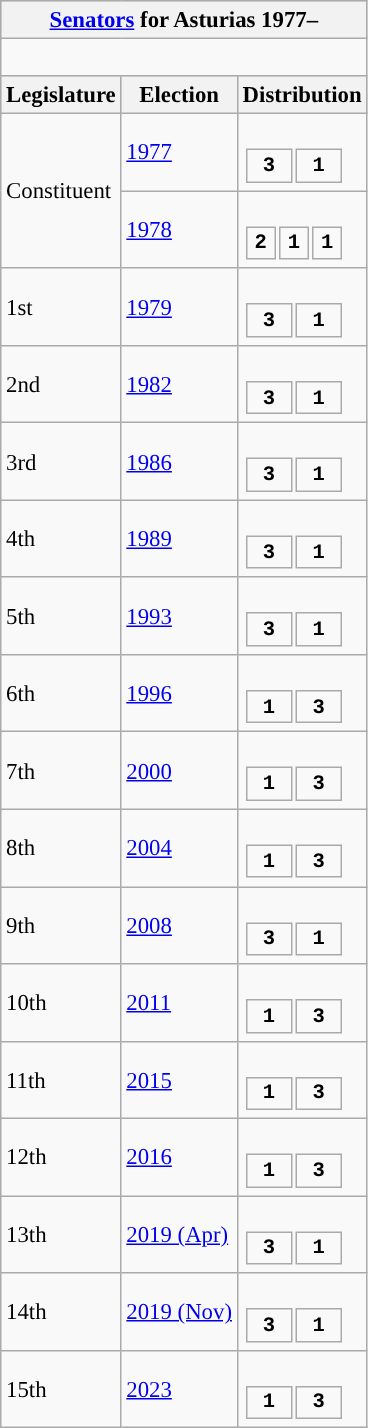<table class="wikitable" style="font-size:95%;">
<tr bgcolor="#CCCCCC">
<th colspan="3"><a href='#'>Senators</a> for Asturias 1977–</th>
</tr>
<tr>
<td colspan="3"><br>








</td>
</tr>
<tr bgcolor="#CCCCCC">
<th>Legislature</th>
<th>Election</th>
<th>Distribution</th>
</tr>
<tr>
<td rowspan="2">Constituent</td>
<td><a href='#'>1977</a></td>
<td><br><table style="width:5em; font-size:90%; text-align:center; font-family:Courier New;">
<tr style="font-weight:bold">
<td style="background:">3</td>
<td style="background:">1</td>
</tr>
</table>
</td>
</tr>
<tr>
<td><a href='#'>1978</a></td>
<td><br><table style="width:5em; font-size:90%; text-align:center; font-family:Courier New;">
<tr style="font-weight:bold">
<td style="background:">2</td>
<td style="background:">1</td>
<td style="background:">1</td>
</tr>
</table>
</td>
</tr>
<tr>
<td>1st</td>
<td><a href='#'>1979</a></td>
<td><br><table style="width:5em; font-size:90%; text-align:center; font-family:Courier New;">
<tr style="font-weight:bold">
<td style="background:">3</td>
<td style="background:">1</td>
</tr>
</table>
</td>
</tr>
<tr>
<td>2nd</td>
<td><a href='#'>1982</a></td>
<td><br><table style="width:5em; font-size:90%; text-align:center; font-family:Courier New;">
<tr style="font-weight:bold">
<td style="background:">3</td>
<td style="background:">1</td>
</tr>
</table>
</td>
</tr>
<tr>
<td>3rd</td>
<td><a href='#'>1986</a></td>
<td><br><table style="width:5em; font-size:90%; text-align:center; font-family:Courier New;">
<tr style="font-weight:bold">
<td style="background:">3</td>
<td style="background:">1</td>
</tr>
</table>
</td>
</tr>
<tr>
<td>4th</td>
<td><a href='#'>1989</a></td>
<td><br><table style="width:5em; font-size:90%; text-align:center; font-family:Courier New;">
<tr style="font-weight:bold">
<td style="background:">3</td>
<td style="background:">1</td>
</tr>
</table>
</td>
</tr>
<tr>
<td>5th</td>
<td><a href='#'>1993</a></td>
<td><br><table style="width:5em; font-size:90%; text-align:center; font-family:Courier New;">
<tr style="font-weight:bold">
<td style="background:">3</td>
<td style="background:">1</td>
</tr>
</table>
</td>
</tr>
<tr>
<td>6th</td>
<td><a href='#'>1996</a></td>
<td><br><table style="width:5em; font-size:90%; text-align:center; font-family:Courier New;">
<tr style="font-weight:bold">
<td style="background:">1</td>
<td style="background:">3</td>
</tr>
</table>
</td>
</tr>
<tr>
<td>7th</td>
<td><a href='#'>2000</a></td>
<td><br><table style="width:5em; font-size:90%; text-align:center; font-family:Courier New;">
<tr style="font-weight:bold">
<td style="background:">1</td>
<td style="background:">3</td>
</tr>
</table>
</td>
</tr>
<tr>
<td>8th</td>
<td><a href='#'>2004</a></td>
<td><br><table style="width:5em; font-size:90%; text-align:center; font-family:Courier New;">
<tr style="font-weight:bold">
<td style="background:">1</td>
<td style="background:">3</td>
</tr>
</table>
</td>
</tr>
<tr>
<td>9th</td>
<td><a href='#'>2008</a></td>
<td><br><table style="width:5em; font-size:90%; text-align:center; font-family:Courier New;">
<tr style="font-weight:bold">
<td style="background:">3</td>
<td style="background:">1</td>
</tr>
</table>
</td>
</tr>
<tr>
<td>10th</td>
<td><a href='#'>2011</a></td>
<td><br><table style="width:5em; font-size:90%; text-align:center; font-family:Courier New;">
<tr style="font-weight:bold">
<td style="background:">1</td>
<td style="background:">3</td>
</tr>
</table>
</td>
</tr>
<tr>
<td>11th</td>
<td><a href='#'>2015</a></td>
<td><br><table style="width:5em; font-size:90%; text-align:center; font-family:Courier New;">
<tr style="font-weight:bold">
<td style="background:">1</td>
<td style="background:">3</td>
</tr>
</table>
</td>
</tr>
<tr>
<td>12th</td>
<td><a href='#'>2016</a></td>
<td><br><table style="width:5em; font-size:90%; text-align:center; font-family:Courier New;">
<tr style="font-weight:bold">
<td style="background:">1</td>
<td style="background:">3</td>
</tr>
</table>
</td>
</tr>
<tr>
<td>13th</td>
<td><a href='#'>2019 (Apr)</a></td>
<td><br><table style="width:5em; font-size:90%; text-align:center; font-family:Courier New;">
<tr style="font-weight:bold">
<td style="background:">3</td>
<td style="background:">1</td>
</tr>
</table>
</td>
</tr>
<tr>
<td>14th</td>
<td><a href='#'>2019 (Nov)</a></td>
<td><br><table style="width:5em; font-size:90%; text-align:center; font-family:Courier New;">
<tr style="font-weight:bold">
<td style="background:">3</td>
<td style="background:">1</td>
</tr>
</table>
</td>
</tr>
<tr>
<td>15th</td>
<td><a href='#'>2023</a></td>
<td><br><table style="width:5em; font-size:90%; text-align:center; font-family:Courier New;">
<tr style="font-weight:bold">
<td style="background:">1</td>
<td style="background:">3</td>
</tr>
</table>
</td>
</tr>
</table>
